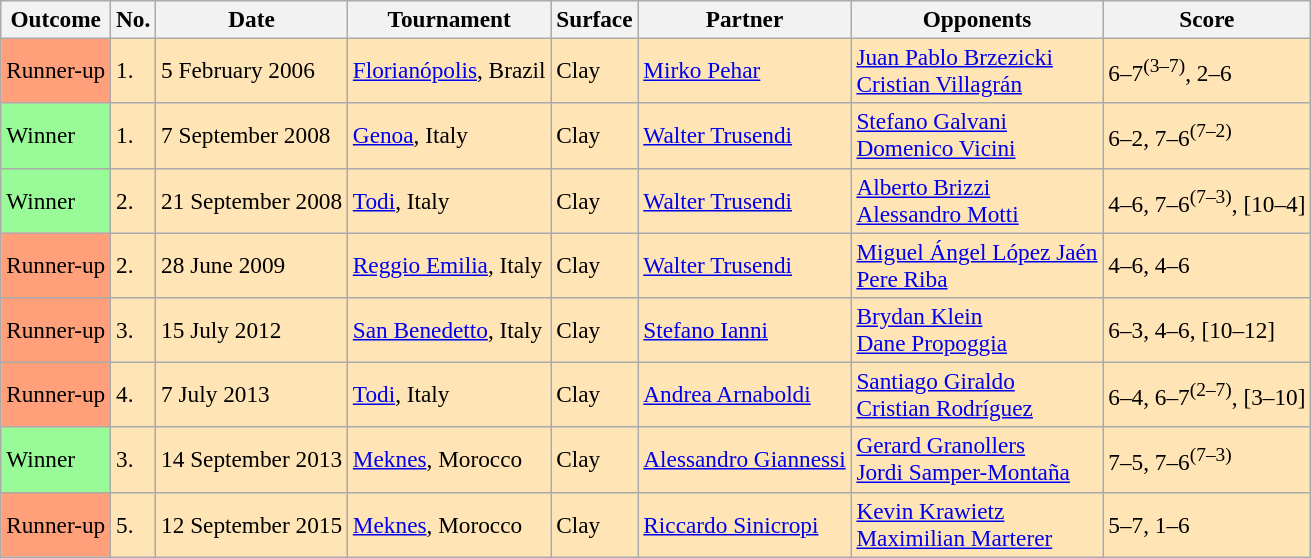<table class=wikitable style=font-size:97%>
<tr>
<th>Outcome</th>
<th>No.</th>
<th>Date</th>
<th>Tournament</th>
<th>Surface</th>
<th>Partner</th>
<th>Opponents</th>
<th>Score</th>
</tr>
<tr bgcolor=moccasin>
<td bgcolor=FFA07A>Runner-up</td>
<td>1.</td>
<td>5 February 2006</td>
<td><a href='#'>Florianópolis</a>, Brazil</td>
<td>Clay</td>
<td> <a href='#'>Mirko Pehar</a></td>
<td> <a href='#'>Juan Pablo Brzezicki</a><br> <a href='#'>Cristian Villagrán</a></td>
<td>6–7<sup>(3–7)</sup>, 2–6</td>
</tr>
<tr bgcolor=moccasin>
<td bgcolor=98fb98>Winner</td>
<td>1.</td>
<td>7 September 2008</td>
<td><a href='#'>Genoa</a>, Italy</td>
<td>Clay</td>
<td> <a href='#'>Walter Trusendi</a></td>
<td> <a href='#'>Stefano Galvani</a><br> <a href='#'>Domenico Vicini</a></td>
<td>6–2, 7–6<sup>(7–2)</sup></td>
</tr>
<tr bgcolor=moccasin>
<td bgcolor=98fb98>Winner</td>
<td>2.</td>
<td>21 September 2008</td>
<td><a href='#'>Todi</a>, Italy</td>
<td>Clay</td>
<td> <a href='#'>Walter Trusendi</a></td>
<td> <a href='#'>Alberto Brizzi</a><br> <a href='#'>Alessandro Motti</a></td>
<td>4–6, 7–6<sup>(7–3)</sup>, [10–4]</td>
</tr>
<tr bgcolor=moccasin>
<td bgcolor=FFA07A>Runner-up</td>
<td>2.</td>
<td>28 June 2009</td>
<td><a href='#'>Reggio Emilia</a>, Italy</td>
<td>Clay</td>
<td> <a href='#'>Walter Trusendi</a></td>
<td> <a href='#'>Miguel Ángel López Jaén</a><br> <a href='#'>Pere Riba</a></td>
<td>4–6, 4–6</td>
</tr>
<tr bgcolor=moccasin>
<td bgcolor=ffa07a>Runner-up</td>
<td>3.</td>
<td>15 July 2012</td>
<td><a href='#'>San Benedetto</a>, Italy</td>
<td>Clay</td>
<td> <a href='#'>Stefano Ianni</a></td>
<td> <a href='#'>Brydan Klein</a><br> <a href='#'>Dane Propoggia</a></td>
<td>6–3, 4–6, [10–12]</td>
</tr>
<tr bgcolor=moccasin>
<td bgcolor=ffa07a>Runner-up</td>
<td>4.</td>
<td>7 July 2013</td>
<td><a href='#'>Todi</a>, Italy</td>
<td>Clay</td>
<td> <a href='#'>Andrea Arnaboldi</a></td>
<td> <a href='#'>Santiago Giraldo</a><br> <a href='#'>Cristian Rodríguez</a></td>
<td>6–4, 6–7<sup>(2–7)</sup>, [3–10]</td>
</tr>
<tr bgcolor=moccasin>
<td bgcolor=98fb98>Winner</td>
<td>3.</td>
<td>14 September 2013</td>
<td><a href='#'>Meknes</a>, Morocco</td>
<td>Clay</td>
<td> <a href='#'>Alessandro Giannessi</a></td>
<td> <a href='#'>Gerard Granollers</a><br> <a href='#'>Jordi Samper-Montaña</a></td>
<td>7–5, 7–6<sup>(7–3)</sup></td>
</tr>
<tr bgcolor=moccasin>
<td bgcolor=ffa07a>Runner-up</td>
<td>5.</td>
<td>12 September 2015</td>
<td><a href='#'>Meknes</a>, Morocco</td>
<td>Clay</td>
<td> <a href='#'>Riccardo Sinicropi</a></td>
<td> <a href='#'>Kevin Krawietz</a><br> <a href='#'>Maximilian Marterer</a></td>
<td>5–7, 1–6</td>
</tr>
</table>
